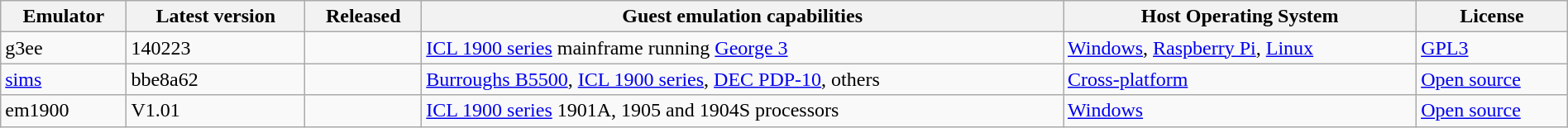<table class="wikitable sortable" style="width:100%">
<tr>
<th>Emulator</th>
<th>Latest version</th>
<th>Released</th>
<th>Guest emulation capabilities</th>
<th>Host Operating System</th>
<th>License</th>
</tr>
<tr>
<td>g3ee</td>
<td>140223</td>
<td></td>
<td><a href='#'>ICL 1900 series</a> mainframe running <a href='#'>George 3</a></td>
<td><a href='#'>Windows</a>, <a href='#'>Raspberry Pi</a>, <a href='#'>Linux</a></td>
<td><a href='#'>GPL3</a></td>
</tr>
<tr>
<td><a href='#'>sims</a></td>
<td>bbe8a62</td>
<td></td>
<td><a href='#'>Burroughs B5500</a>, <a href='#'>ICL 1900 series</a>, <a href='#'>DEC PDP-10</a>, others</td>
<td><a href='#'>Cross-platform</a></td>
<td><a href='#'>Open source</a></td>
</tr>
<tr>
<td>em1900</td>
<td>V1.01</td>
<td></td>
<td><a href='#'>ICL 1900 series</a> 1901A, 1905 and 1904S processors</td>
<td><a href='#'>Windows</a></td>
<td><a href='#'>Open source</a></td>
</tr>
</table>
